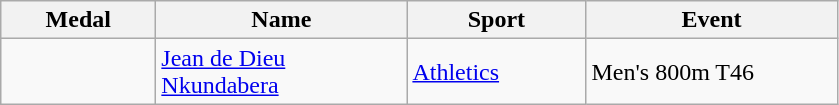<table class="wikitable">
<tr>
<th style="width:6em">Medal</th>
<th style="width:10em">Name</th>
<th style="width:7em">Sport</th>
<th style="width:10em">Event</th>
</tr>
<tr>
<td></td>
<td><a href='#'>Jean de Dieu Nkundabera</a></td>
<td><a href='#'>Athletics</a></td>
<td>Men's 800m T46</td>
</tr>
</table>
